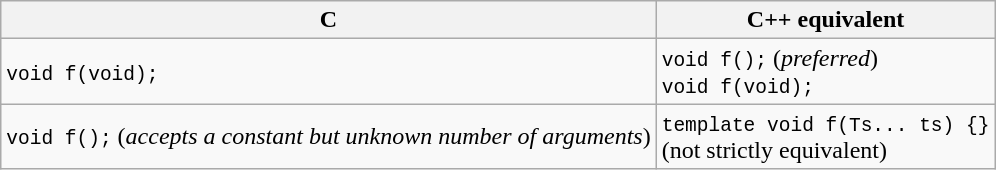<table class="wikitable" border="1">
<tr>
<th>C</th>
<th>C++ equivalent</th>
</tr>
<tr>
<td><code>void f(void);</code></td>
<td><code>void f();</code> (<em>preferred</em>)<br> <code>void f(void);</code></td>
</tr>
<tr>
<td><code>void f();</code> (<em>accepts a constant but unknown number of arguments</em>)</td>
<td><code>template <typename... Ts> void f(Ts... ts) {}</code><br>(not strictly equivalent)</td>
</tr>
</table>
